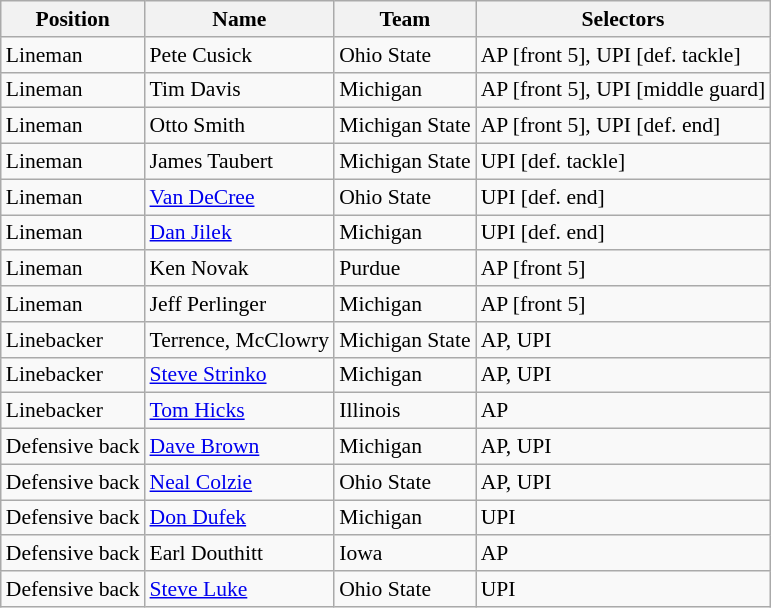<table class="wikitable" style="font-size: 90%">
<tr>
<th>Position</th>
<th>Name</th>
<th>Team</th>
<th>Selectors</th>
</tr>
<tr>
<td>Lineman</td>
<td>Pete Cusick</td>
<td>Ohio State</td>
<td>AP [front 5], UPI [def. tackle]</td>
</tr>
<tr>
<td>Lineman</td>
<td>Tim Davis</td>
<td>Michigan</td>
<td>AP [front 5], UPI [middle guard]</td>
</tr>
<tr>
<td>Lineman</td>
<td>Otto Smith</td>
<td>Michigan State</td>
<td>AP [front 5], UPI [def. end]</td>
</tr>
<tr>
<td>Lineman</td>
<td>James Taubert</td>
<td>Michigan State</td>
<td>UPI [def. tackle]</td>
</tr>
<tr>
<td>Lineman</td>
<td><a href='#'>Van DeCree</a></td>
<td>Ohio State</td>
<td>UPI [def. end]</td>
</tr>
<tr>
<td>Lineman</td>
<td><a href='#'>Dan Jilek</a></td>
<td>Michigan</td>
<td>UPI [def. end]</td>
</tr>
<tr>
<td>Lineman</td>
<td>Ken Novak</td>
<td>Purdue</td>
<td>AP [front 5]</td>
</tr>
<tr>
<td>Lineman</td>
<td>Jeff Perlinger</td>
<td>Michigan</td>
<td>AP [front 5]</td>
</tr>
<tr>
<td>Linebacker</td>
<td>Terrence, McClowry</td>
<td>Michigan State</td>
<td>AP, UPI</td>
</tr>
<tr>
<td>Linebacker</td>
<td><a href='#'>Steve Strinko</a></td>
<td>Michigan</td>
<td>AP, UPI</td>
</tr>
<tr>
<td>Linebacker</td>
<td><a href='#'>Tom Hicks</a></td>
<td>Illinois</td>
<td>AP</td>
</tr>
<tr>
<td>Defensive back</td>
<td><a href='#'>Dave Brown</a></td>
<td>Michigan</td>
<td>AP, UPI</td>
</tr>
<tr>
<td>Defensive back</td>
<td><a href='#'>Neal Colzie</a></td>
<td>Ohio State</td>
<td>AP, UPI</td>
</tr>
<tr>
<td>Defensive back</td>
<td><a href='#'>Don Dufek</a></td>
<td>Michigan</td>
<td>UPI</td>
</tr>
<tr>
<td>Defensive back</td>
<td>Earl Douthitt</td>
<td>Iowa</td>
<td>AP</td>
</tr>
<tr>
<td>Defensive back</td>
<td><a href='#'>Steve Luke</a></td>
<td>Ohio State</td>
<td>UPI</td>
</tr>
</table>
